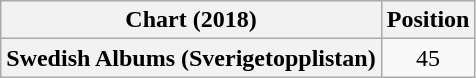<table class="wikitable plainrowheaders" style="text-align:center">
<tr>
<th scope="col">Chart (2018)</th>
<th scope="col">Position</th>
</tr>
<tr>
<th scope="row">Swedish Albums (Sverigetopplistan)</th>
<td>45</td>
</tr>
</table>
